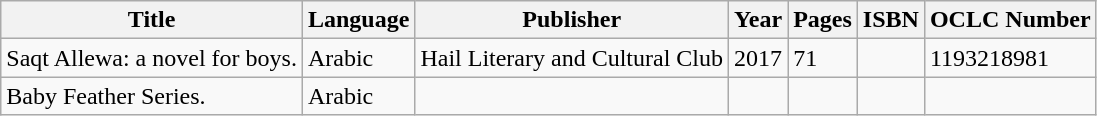<table class="wikitable">
<tr>
<th>Title</th>
<th>Language</th>
<th>Publisher</th>
<th>Year</th>
<th>Pages</th>
<th>ISBN</th>
<th>OCLC Number</th>
</tr>
<tr>
<td>Saqt Allewa: a novel for boys.</td>
<td>Arabic</td>
<td>Hail Literary and Cultural Club</td>
<td>2017</td>
<td>71</td>
<td></td>
<td>1193218981</td>
</tr>
<tr>
<td>Baby Feather Series.</td>
<td>Arabic</td>
<td></td>
<td></td>
<td></td>
<td></td>
<td></td>
</tr>
</table>
